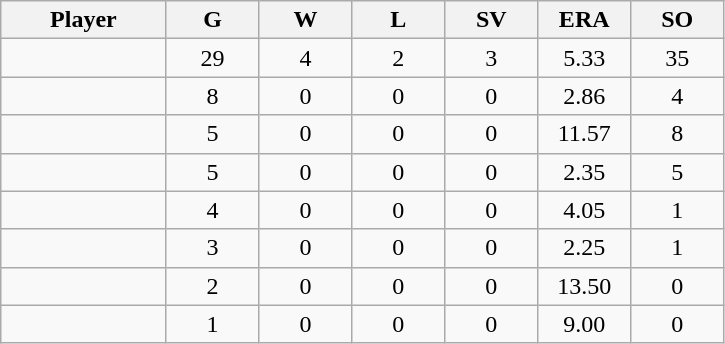<table class="wikitable sortable">
<tr>
<th bgcolor="#DDDDFF" width="16%">Player</th>
<th bgcolor="#DDDDFF" width="9%">G</th>
<th bgcolor="#DDDDFF" width="9%">W</th>
<th bgcolor="#DDDDFF" width="9%">L</th>
<th bgcolor="#DDDDFF" width="9%">SV</th>
<th bgcolor="#DDDDFF" width="9%">ERA</th>
<th bgcolor="#DDDDFF" width="9%">SO</th>
</tr>
<tr align="center">
<td></td>
<td>29</td>
<td>4</td>
<td>2</td>
<td>3</td>
<td>5.33</td>
<td>35</td>
</tr>
<tr align="center">
<td></td>
<td>8</td>
<td>0</td>
<td>0</td>
<td>0</td>
<td>2.86</td>
<td>4</td>
</tr>
<tr align="center">
<td></td>
<td>5</td>
<td>0</td>
<td>0</td>
<td>0</td>
<td>11.57</td>
<td>8</td>
</tr>
<tr align="center">
<td></td>
<td>5</td>
<td>0</td>
<td>0</td>
<td>0</td>
<td>2.35</td>
<td>5</td>
</tr>
<tr align="center">
<td></td>
<td>4</td>
<td>0</td>
<td>0</td>
<td>0</td>
<td>4.05</td>
<td>1</td>
</tr>
<tr align="center">
<td></td>
<td>3</td>
<td>0</td>
<td>0</td>
<td>0</td>
<td>2.25</td>
<td>1</td>
</tr>
<tr align="center">
<td></td>
<td>2</td>
<td>0</td>
<td>0</td>
<td>0</td>
<td>13.50</td>
<td>0</td>
</tr>
<tr align="center">
<td></td>
<td>1</td>
<td>0</td>
<td>0</td>
<td>0</td>
<td>9.00</td>
<td>0</td>
</tr>
</table>
